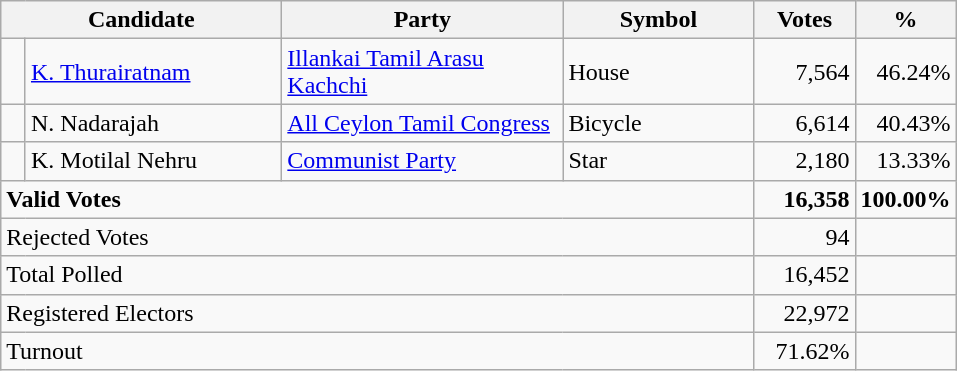<table class="wikitable" border="1" style="text-align:right;">
<tr>
<th align=left colspan=2 width="180">Candidate</th>
<th align=left width="180">Party</th>
<th align=left width="120">Symbol</th>
<th align=left width="60">Votes</th>
<th align=left width="60">%</th>
</tr>
<tr>
<td bgcolor=> </td>
<td align=left><a href='#'>K. Thurairatnam</a></td>
<td align=left><a href='#'>Illankai Tamil Arasu Kachchi</a></td>
<td align=left>House</td>
<td>7,564</td>
<td>46.24%</td>
</tr>
<tr>
<td bgcolor=> </td>
<td align=left>N. Nadarajah</td>
<td align=left><a href='#'>All Ceylon Tamil Congress</a></td>
<td align=left>Bicycle</td>
<td>6,614</td>
<td>40.43%</td>
</tr>
<tr>
<td bgcolor=> </td>
<td align=left>K. Motilal Nehru</td>
<td align=left><a href='#'>Communist Party</a></td>
<td align=left>Star</td>
<td>2,180</td>
<td>13.33%</td>
</tr>
<tr>
<td align=left colspan=4><strong>Valid Votes</strong></td>
<td><strong>16,358</strong></td>
<td><strong>100.00%</strong></td>
</tr>
<tr>
<td align=left colspan=4>Rejected Votes</td>
<td>94</td>
<td></td>
</tr>
<tr>
<td align=left colspan=4>Total Polled</td>
<td>16,452</td>
<td></td>
</tr>
<tr>
<td align=left colspan=4>Registered Electors</td>
<td>22,972</td>
<td></td>
</tr>
<tr>
<td align=left colspan=4>Turnout</td>
<td>71.62%</td>
</tr>
</table>
